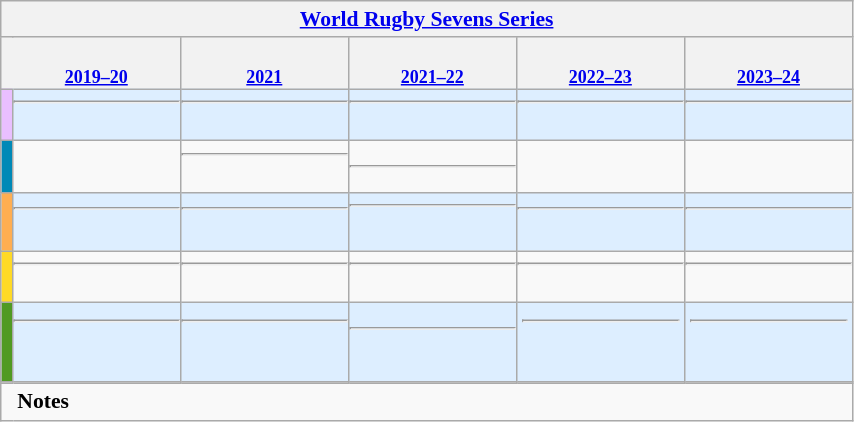<table class="wikitable" style="font-size:90%;text-align:center; width:45%;">
<tr>
<th colspan="100%"><a href='#'>World Rugby Sevens Series</a></th>
</tr>
<tr>
<th style="padding:0;width:5px;;border-right:1px solid transparent;"></th>
<th style="padding:0;width:6.0em;border-left:1px solid transparent;"><a href='#'><br><small>2019–20</small></a></th>
<th style="padding:0;width:6.0em;"><a href='#'><br><small>2021</small></a></th>
<th style="padding:0;width:6.0em;"><a href='#'><br><small>2021–22</small></a></th>
<th style="padding:0;width:6.0em;"><a href='#'><br><small>2022–23</small></a></th>
<th style="padding:0;width:6.0em;"><a href='#'><br><small>2023–24</small></a></th>
</tr>
<tr style="background:#def;;">
<td style="padding:0;background:#E9BFFF;;"></td>
<td style="padding:0;"><hr><br></td>
<td style="padding:0;"><hr><br></td>
<td style="padding:0;line-height:120%;"><hr><br></td>
<td style="padding:0;"><hr><br></td>
<td style="padding:0;"><hr><br></td>
</tr>
<tr>
<td style="padding:0;background:#0089B7;;"></td>
<td style="padding:0;"><br></td>
<td style="padding:0;"><hr><br></td>
<td style="padding:0;"><hr> </td>
<td style="padding:0;"><br></td>
<td style="padding:0;"> </td>
</tr>
<tr style="background:#def;;">
<td style="padding:0;background:#FFAE51;;"></td>
<td style="padding:0;"><hr><br></td>
<td style="padding:0;line-height:120%;"><hr><br></td>
<td style="padding:0;line-height:150%;"><hr><br></td>
<td style="padding:0;"><hr><br></td>
<td style="padding:0;"><hr><br></td>
</tr>
<tr>
<td style="padding:0;background:#FFDA26;;"></td>
<td style="padding:0;"><hr><br></td>
<td style="padding:0;"><hr><br></td>
<td style="padding:0;"><hr><br></td>
<td style="padding:0;line-height:120%;"><hr><br></td>
<td style="padding:0;"><hr><br></td>
</tr>
<tr style="background:#def;;">
<td style="padding:0;background:#509A22;;"></td>
<td style="padding:3px 0;line-height:200%;"><hr><br></td>
<td style="padding:3px 0;line-height:200%;"><hr><br></td>
<td style="padding:0;line-height:120%;"><hr><br></td>
<td style="padding:3px;line-height:200%;"><hr><br></td>
<td style="padding:3px;line-height:200%;"><hr><br></td>
</tr>
<tr>
<th style="padding:0;border-right:1px solid transparent;"></th>
<th style="padding:0;font-weight:normal;border-left:1px solid transparent;"></th>
<th style="padding:0;font-weight:normal;border-left:1px solid transparent;"></th>
<th style="padding:0;font-weight:normal;border-left:1px solid transparent;"></th>
<th style="padding:0;font-weight:normal;border-left:1px solid transparent;"></th>
<th style="padding:0;font-weight:normal;border-left:1px solid transparent;"></th>
</tr>
<tr>
<td style="padding:0;border-right:1px solid transparent;"></td>
<td colspan="5" style="border-left:1px solid transparent;text-align:left;line-height:130%;"><strong>Notes</strong><br></td>
</tr>
</table>
